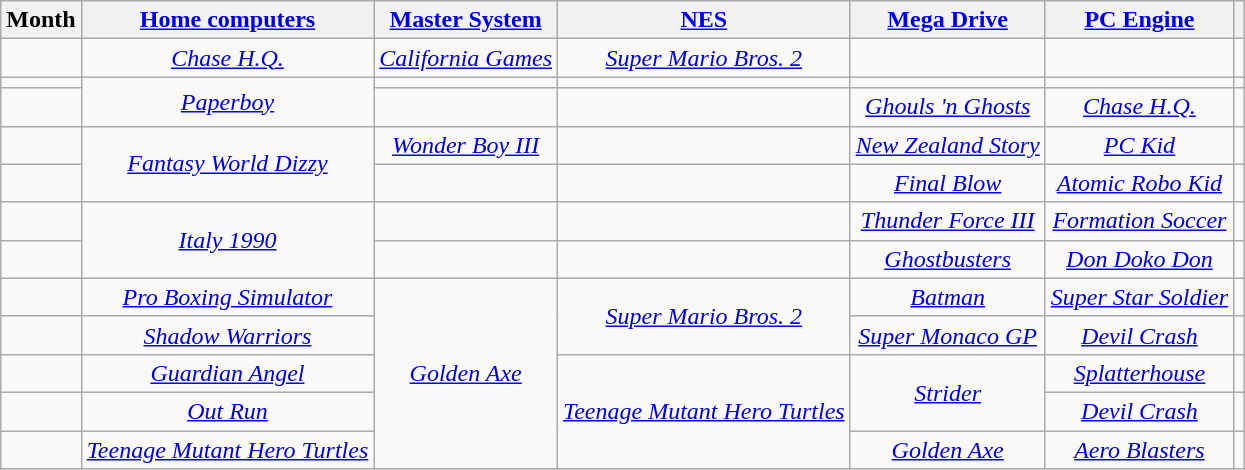<table class="wikitable sortable" style="text-align:center">
<tr>
<th>Month</th>
<th><a href='#'>Home computers</a></th>
<th><a href='#'>Master System</a></th>
<th><a href='#'>NES</a></th>
<th><a href='#'>Mega Drive</a></th>
<th><a href='#'>PC Engine</a></th>
<th class="unsortable"></th>
</tr>
<tr>
<td></td>
<td><em><a href='#'>Chase H.Q.</a></em></td>
<td><em><a href='#'>California Games</a></em></td>
<td><em><a href='#'>Super Mario Bros. 2</a></em></td>
<td></td>
<td></td>
<td></td>
</tr>
<tr>
<td></td>
<td rowspan="2"><em><a href='#'>Paperboy</a></em></td>
<td></td>
<td></td>
<td></td>
<td></td>
<td></td>
</tr>
<tr>
<td></td>
<td></td>
<td></td>
<td><em><a href='#'>Ghouls 'n Ghosts</a></em></td>
<td><em><a href='#'>Chase H.Q.</a></em></td>
<td></td>
</tr>
<tr>
<td></td>
<td rowspan="2"><em><a href='#'>Fantasy World Dizzy</a></em></td>
<td><em><a href='#'>Wonder Boy III</a></em></td>
<td></td>
<td><em><a href='#'>New Zealand Story</a></em></td>
<td><em><a href='#'>PC Kid</a></em></td>
<td></td>
</tr>
<tr>
<td></td>
<td></td>
<td></td>
<td><em><a href='#'>Final Blow</a></em></td>
<td><em><a href='#'>Atomic Robo Kid</a></em></td>
<td></td>
</tr>
<tr>
<td></td>
<td rowspan="2"><em><a href='#'>Italy 1990</a></em></td>
<td></td>
<td></td>
<td><em><a href='#'>Thunder Force III</a></em></td>
<td><em><a href='#'>Formation Soccer</a></em></td>
<td></td>
</tr>
<tr>
<td></td>
<td></td>
<td></td>
<td><em><a href='#'>Ghostbusters</a></em></td>
<td><em><a href='#'>Don Doko Don</a></em></td>
<td></td>
</tr>
<tr>
<td></td>
<td><em><a href='#'>Pro Boxing Simulator</a></em></td>
<td rowspan="5"><em><a href='#'>Golden Axe</a></em></td>
<td rowspan="2"><em><a href='#'>Super Mario Bros. 2</a></em></td>
<td><em><a href='#'>Batman</a></em></td>
<td><em><a href='#'>Super Star Soldier</a></em></td>
<td></td>
</tr>
<tr>
<td></td>
<td><a href='#'><em>Shadow Warriors</em></a></td>
<td><em><a href='#'>Super Monaco GP</a></em></td>
<td><em><a href='#'>Devil Crash</a></em></td>
<td></td>
</tr>
<tr>
<td></td>
<td><em><a href='#'>Guardian Angel</a></em></td>
<td rowspan="3"><em><a href='#'>Teenage Mutant Hero Turtles</a></em></td>
<td rowspan="2"><em><a href='#'>Strider</a></em></td>
<td><em><a href='#'>Splatterhouse</a></em></td>
<td></td>
</tr>
<tr>
<td></td>
<td><em><a href='#'>Out Run</a></em></td>
<td><em><a href='#'>Devil Crash</a></em></td>
<td></td>
</tr>
<tr>
<td></td>
<td><em><a href='#'>Teenage Mutant Hero Turtles</a></em></td>
<td><em><a href='#'>Golden Axe</a></em></td>
<td><em><a href='#'>Aero Blasters</a></em></td>
<td></td>
</tr>
</table>
